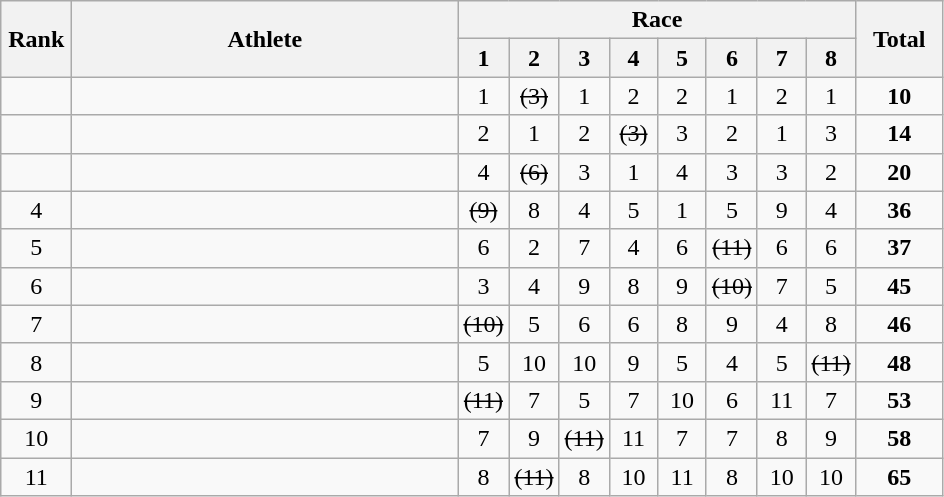<table class="wikitable" style="text-align:center">
<tr>
<th rowspan="2" width=40>Rank</th>
<th rowspan="2" width=250>Athlete</th>
<th colspan="8">Race</th>
<th rowspan="2" width=50>Total</th>
</tr>
<tr>
<th width=25>1</th>
<th width=25>2</th>
<th width=25>3</th>
<th width=25>4</th>
<th width=25>5</th>
<th width=25>6</th>
<th width=25>7</th>
<th width=25>8</th>
</tr>
<tr>
<td></td>
<td align=left></td>
<td>1</td>
<td><s>(3)</s></td>
<td>1</td>
<td>2</td>
<td>2</td>
<td>1</td>
<td>2</td>
<td>1</td>
<td><strong>10</strong></td>
</tr>
<tr>
<td></td>
<td align=left></td>
<td>2</td>
<td>1</td>
<td>2</td>
<td><s>(3)</s></td>
<td>3</td>
<td>2</td>
<td>1</td>
<td>3</td>
<td><strong>14</strong></td>
</tr>
<tr>
<td></td>
<td align=left></td>
<td>4</td>
<td><s>(6)</s></td>
<td>3</td>
<td>1</td>
<td>4</td>
<td>3</td>
<td>3</td>
<td>2</td>
<td><strong>20</strong></td>
</tr>
<tr>
<td>4</td>
<td align=left></td>
<td><s>(9)</s></td>
<td>8</td>
<td>4</td>
<td>5</td>
<td>1</td>
<td>5</td>
<td>9</td>
<td>4</td>
<td><strong>36</strong></td>
</tr>
<tr>
<td>5</td>
<td align=left></td>
<td>6</td>
<td>2</td>
<td>7</td>
<td>4</td>
<td>6</td>
<td><s>(11)</s></td>
<td>6</td>
<td>6</td>
<td><strong>37</strong></td>
</tr>
<tr>
<td>6</td>
<td align=left></td>
<td>3</td>
<td>4</td>
<td>9</td>
<td>8</td>
<td>9</td>
<td><s>(10)</s></td>
<td>7</td>
<td>5</td>
<td><strong>45</strong></td>
</tr>
<tr>
<td>7</td>
<td align=left></td>
<td><s>(10)</s></td>
<td>5</td>
<td>6</td>
<td>6</td>
<td>8</td>
<td>9</td>
<td>4</td>
<td>8</td>
<td><strong>46</strong></td>
</tr>
<tr>
<td>8</td>
<td align=left></td>
<td>5</td>
<td>10</td>
<td>10</td>
<td>9</td>
<td>5</td>
<td>4</td>
<td>5</td>
<td><s>(11)</s></td>
<td><strong>48</strong></td>
</tr>
<tr>
<td>9</td>
<td align=left></td>
<td><s>(11)</s></td>
<td>7</td>
<td>5</td>
<td>7</td>
<td>10</td>
<td>6</td>
<td>11</td>
<td>7</td>
<td><strong>53</strong></td>
</tr>
<tr>
<td>10</td>
<td align=left></td>
<td>7</td>
<td>9</td>
<td><s>(11)</s></td>
<td>11</td>
<td>7</td>
<td>7</td>
<td>8</td>
<td>9</td>
<td><strong>58</strong></td>
</tr>
<tr>
<td>11</td>
<td align=left></td>
<td>8</td>
<td><s>(11)</s></td>
<td>8</td>
<td>10</td>
<td>11</td>
<td>8</td>
<td>10</td>
<td>10</td>
<td><strong>65</strong></td>
</tr>
</table>
